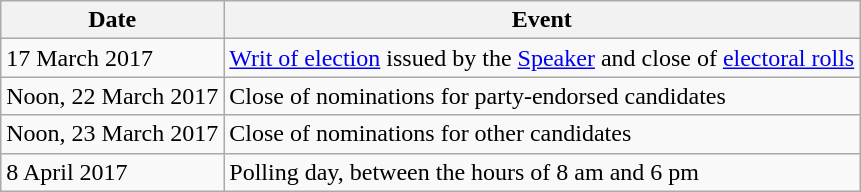<table class="wikitable">
<tr>
<th>Date</th>
<th>Event</th>
</tr>
<tr>
<td>17 March 2017</td>
<td><a href='#'>Writ of election</a> issued by the <a href='#'>Speaker</a> and close of <a href='#'>electoral rolls</a></td>
</tr>
<tr>
<td>Noon, 22 March 2017</td>
<td>Close of nominations for party-endorsed candidates</td>
</tr>
<tr>
<td>Noon, 23 March 2017</td>
<td>Close of nominations for other candidates</td>
</tr>
<tr>
<td>8 April 2017</td>
<td>Polling day, between the hours of 8 am and 6 pm</td>
</tr>
</table>
